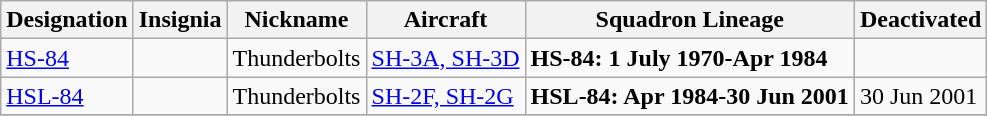<table class="wikitable">
<tr>
<th>Designation</th>
<th>Insignia</th>
<th>Nickname</th>
<th>Aircraft</th>
<th>Squadron Lineage</th>
<th>Deactivated</th>
</tr>
<tr>
<td><a href='#'>HS-84</a></td>
<td></td>
<td>Thunderbolts</td>
<td><a href='#'>SH-3A, SH-3D</a></td>
<td style="white-space: nowrap;"><strong>HS-84: 1 July 1970-Apr 1984</strong></td>
<td></td>
</tr>
<tr>
<td><a href='#'>HSL-84</a></td>
<td></td>
<td>Thunderbolts</td>
<td><a href='#'>SH-2F, SH-2G</a></td>
<td style="white-space: nowrap;"><strong>HSL-84: Apr 1984-30 Jun 2001</strong></td>
<td>30 Jun 2001</td>
</tr>
<tr>
</tr>
</table>
